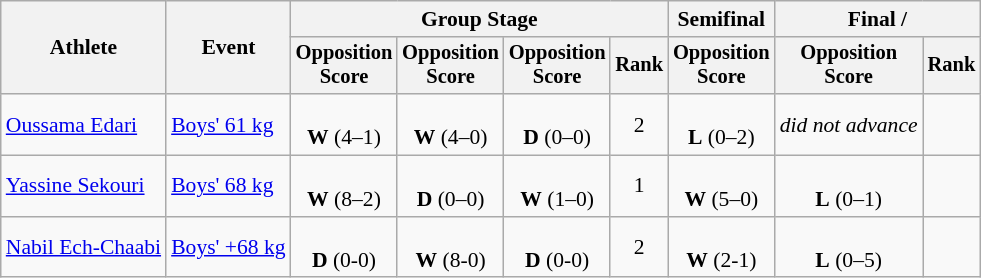<table class="wikitable" style="font-size:90%">
<tr>
<th rowspan=2>Athlete</th>
<th rowspan=2>Event</th>
<th colspan=4>Group Stage</th>
<th colspan=1>Semifinal</th>
<th colspan=2>Final / </th>
</tr>
<tr style="font-size:95%">
<th>Opposition<br>Score</th>
<th>Opposition<br>Score</th>
<th>Opposition<br>Score</th>
<th>Rank</th>
<th>Opposition<br>Score</th>
<th>Opposition<br>Score</th>
<th>Rank</th>
</tr>
<tr align=center>
<td align=left><a href='#'>Oussama Edari</a></td>
<td align=left><a href='#'>Boys' 61 kg</a></td>
<td><br><strong>W</strong> (4–1)</td>
<td><br><strong>W</strong> (4–0)</td>
<td><br><strong>D</strong> (0–0)</td>
<td>2</td>
<td><br><strong>L</strong> (0–2)</td>
<td><em>did not advance</em></td>
<td></td>
</tr>
<tr align=center>
<td align=left><a href='#'>Yassine Sekouri</a></td>
<td align=left><a href='#'>Boys' 68 kg</a></td>
<td><br><strong>W</strong> (8–2)</td>
<td><br><strong>D</strong> (0–0)</td>
<td><br><strong>W</strong> (1–0)</td>
<td>1</td>
<td><br><strong>W</strong> (5–0)</td>
<td><br><strong>L</strong> (0–1)</td>
<td></td>
</tr>
<tr align=center>
<td align=left><a href='#'>Nabil Ech-Chaabi</a></td>
<td align=left><a href='#'>Boys' +68 kg</a></td>
<td><br> <strong>D</strong> (0-0)</td>
<td><br> <strong>W</strong> (8-0)</td>
<td><br> <strong>D</strong> (0-0)</td>
<td>2</td>
<td><br> <strong>W</strong> (2-1)</td>
<td><br><strong>L</strong> (0–5)</td>
<td></td>
</tr>
</table>
